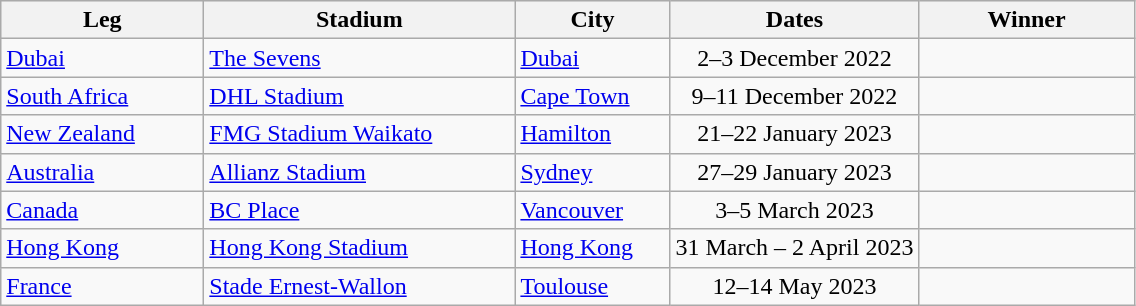<table class="wikitable sortable"  text-align:left;">
<tr bgcolor="#efefef">
<th style="width:8.0em;">Leg</th>
<th style="width:12.5em;">Stadium</th>
<th style="width:6.0em;">City</th>
<th>Dates</th>
<th style="width:8.5em;">Winner</th>
</tr>
<tr>
<td><a href='#'>Dubai</a></td>
<td><a href='#'>The Sevens</a></td>
<td><a href='#'>Dubai</a></td>
<td align=center>2–3 December 2022</td>
<td></td>
</tr>
<tr>
<td><a href='#'>South Africa</a></td>
<td><a href='#'>DHL Stadium</a></td>
<td><a href='#'>Cape Town</a></td>
<td align=center>9–11 December 2022</td>
<td></td>
</tr>
<tr>
<td><a href='#'>New Zealand</a></td>
<td><a href='#'>FMG Stadium Waikato</a></td>
<td><a href='#'>Hamilton</a></td>
<td align=center>21–22 January 2023</td>
<td></td>
</tr>
<tr>
<td><a href='#'>Australia</a></td>
<td><a href='#'>Allianz Stadium</a></td>
<td><a href='#'>Sydney</a></td>
<td align=center>27–29 January 2023</td>
<td></td>
</tr>
<tr>
<td><a href='#'>Canada</a></td>
<td><a href='#'>BC Place</a></td>
<td><a href='#'>Vancouver</a></td>
<td align=center>3–5 March 2023</td>
<td></td>
</tr>
<tr>
<td><a href='#'>Hong Kong</a></td>
<td><a href='#'>Hong Kong Stadium</a></td>
<td><a href='#'>Hong Kong</a></td>
<td align=center>31 March – 2 April 2023</td>
<td></td>
</tr>
<tr>
<td><a href='#'>France</a></td>
<td><a href='#'>Stade Ernest-Wallon</a></td>
<td><a href='#'>Toulouse</a></td>
<td align=center>12–14 May 2023</td>
<td></td>
</tr>
</table>
